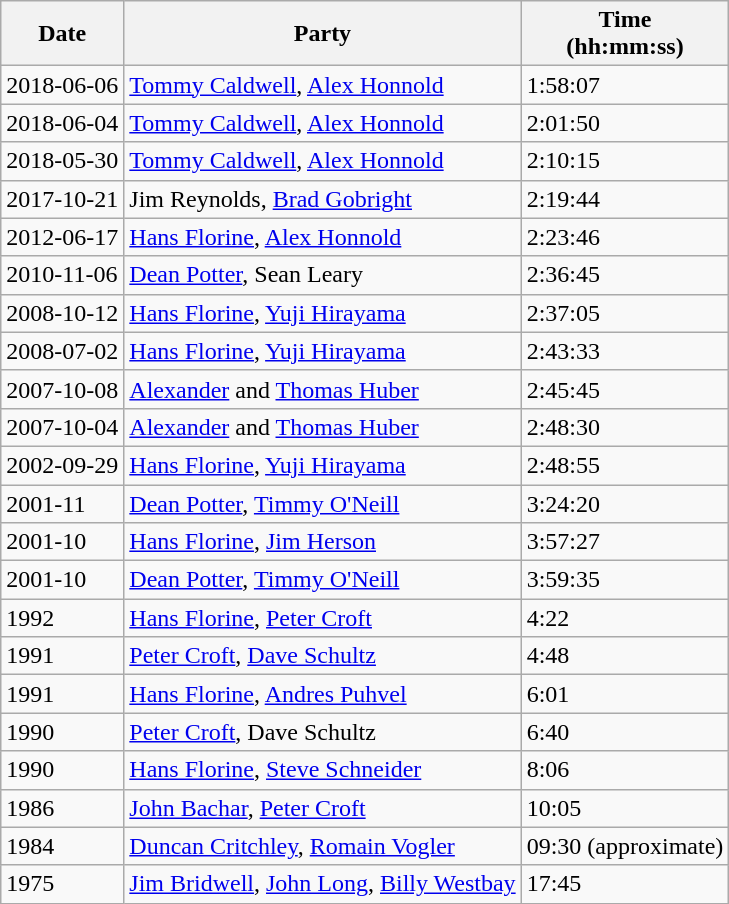<table class="wikitable">
<tr>
<th>Date</th>
<th>Party</th>
<th>Time<br>(hh:mm:ss)</th>
</tr>
<tr>
<td>2018-06-06</td>
<td><a href='#'>Tommy Caldwell</a>, <a href='#'>Alex Honnold</a></td>
<td>1:58:07</td>
</tr>
<tr>
<td>2018-06-04</td>
<td><a href='#'>Tommy Caldwell</a>, <a href='#'>Alex Honnold</a></td>
<td>2:01:50</td>
</tr>
<tr>
<td>2018-05-30</td>
<td><a href='#'>Tommy Caldwell</a>, <a href='#'>Alex Honnold</a></td>
<td>2:10:15</td>
</tr>
<tr>
<td>2017-10-21</td>
<td>Jim Reynolds, <a href='#'>Brad Gobright</a></td>
<td>2:19:44</td>
</tr>
<tr>
<td>2012-06-17</td>
<td><a href='#'>Hans Florine</a>, <a href='#'>Alex Honnold</a></td>
<td>2:23:46</td>
</tr>
<tr>
<td>2010-11-06</td>
<td><a href='#'>Dean Potter</a>, Sean Leary</td>
<td>2:36:45</td>
</tr>
<tr>
<td>2008-10-12</td>
<td><a href='#'>Hans Florine</a>, <a href='#'>Yuji Hirayama</a></td>
<td>2:37:05</td>
</tr>
<tr>
<td>2008-07-02</td>
<td><a href='#'>Hans Florine</a>, <a href='#'>Yuji Hirayama</a></td>
<td>2:43:33</td>
</tr>
<tr>
<td>2007-10-08</td>
<td><a href='#'>Alexander</a> and <a href='#'>Thomas Huber</a></td>
<td>2:45:45</td>
</tr>
<tr>
<td>2007-10-04</td>
<td><a href='#'>Alexander</a> and <a href='#'>Thomas Huber</a></td>
<td>2:48:30</td>
</tr>
<tr>
<td>2002-09-29</td>
<td><a href='#'>Hans Florine</a>, <a href='#'>Yuji Hirayama</a></td>
<td>2:48:55</td>
</tr>
<tr>
<td>2001-11</td>
<td><a href='#'>Dean Potter</a>, <a href='#'>Timmy O'Neill</a></td>
<td>3:24:20</td>
</tr>
<tr>
<td>2001-10</td>
<td><a href='#'>Hans Florine</a>, <a href='#'>Jim Herson</a></td>
<td>3:57:27</td>
</tr>
<tr>
<td>2001-10</td>
<td><a href='#'>Dean Potter</a>, <a href='#'>Timmy O'Neill</a></td>
<td>3:59:35</td>
</tr>
<tr>
<td>1992</td>
<td><a href='#'>Hans Florine</a>, <a href='#'>Peter Croft</a></td>
<td>4:22</td>
</tr>
<tr>
<td>1991</td>
<td><a href='#'>Peter Croft</a>, <a href='#'>Dave Schultz</a></td>
<td>4:48</td>
</tr>
<tr>
<td>1991</td>
<td><a href='#'>Hans Florine</a>, <a href='#'>Andres Puhvel</a></td>
<td>6:01</td>
</tr>
<tr>
<td>1990</td>
<td><a href='#'>Peter Croft</a>, Dave Schultz</td>
<td>6:40</td>
</tr>
<tr>
<td>1990</td>
<td><a href='#'>Hans Florine</a>, <a href='#'>Steve Schneider</a></td>
<td>8:06</td>
</tr>
<tr>
<td>1986</td>
<td><a href='#'>John Bachar</a>, <a href='#'>Peter Croft</a></td>
<td>10:05</td>
</tr>
<tr>
<td>1984</td>
<td><a href='#'>Duncan Critchley</a>, <a href='#'>Romain Vogler</a></td>
<td>09:30 (approximate)</td>
</tr>
<tr>
<td>1975</td>
<td><a href='#'>Jim Bridwell</a>, <a href='#'>John Long</a>, <a href='#'>Billy Westbay</a></td>
<td>17:45</td>
</tr>
</table>
